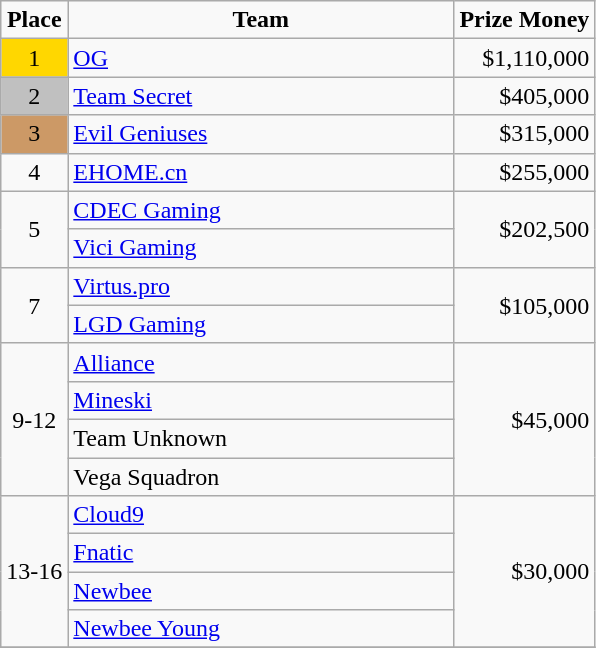<table class="wikitable" style="text-align:left">
<tr>
<td style="text-align:center"><strong>Place</strong></td>
<td style="text-align:center; width: 250px;"><strong>Team</strong></td>
<td style="text-align:center"><strong>Prize Money</strong></td>
</tr>
<tr>
<td style="text-align:center; background:gold;">1</td>
<td><a href='#'>OG</a></td>
<td style="text-align:right">$1,110,000</td>
</tr>
<tr>
<td style="text-align:center; background:silver;">2</td>
<td><a href='#'>Team Secret</a></td>
<td style="text-align:right">$405,000</td>
</tr>
<tr>
<td style="text-align:center; background:#c96;">3</td>
<td><a href='#'>Evil Geniuses</a></td>
<td style="text-align:right">$315,000</td>
</tr>
<tr>
<td style="text-align:center">4</td>
<td><a href='#'>EHOME.cn</a></td>
<td style="text-align:right">$255,000</td>
</tr>
<tr>
<td style="text-align:center" rowspan="2">5</td>
<td><a href='#'>CDEC Gaming</a></td>
<td rowspan="2" style="text-align:right">$202,500</td>
</tr>
<tr>
<td><a href='#'>Vici Gaming</a></td>
</tr>
<tr>
<td style="text-align:center" rowspan="2">7</td>
<td><a href='#'>Virtus.pro</a></td>
<td rowspan="2" style="text-align:right">$105,000</td>
</tr>
<tr>
<td><a href='#'>LGD Gaming</a></td>
</tr>
<tr>
<td style="text-align:center" rowspan="4">9-12</td>
<td><a href='#'>Alliance</a></td>
<td rowspan="4" style="text-align:right">$45,000</td>
</tr>
<tr>
<td><a href='#'>Mineski</a></td>
</tr>
<tr>
<td>Team Unknown</td>
</tr>
<tr>
<td>Vega Squadron</td>
</tr>
<tr>
<td style="text-align:center" rowspan="4">13-16</td>
<td><a href='#'>Cloud9</a></td>
<td rowspan="4" style="text-align:right">$30,000</td>
</tr>
<tr>
<td><a href='#'>Fnatic</a></td>
</tr>
<tr>
<td><a href='#'>Newbee</a></td>
</tr>
<tr>
<td><a href='#'>Newbee Young</a></td>
</tr>
<tr>
</tr>
</table>
